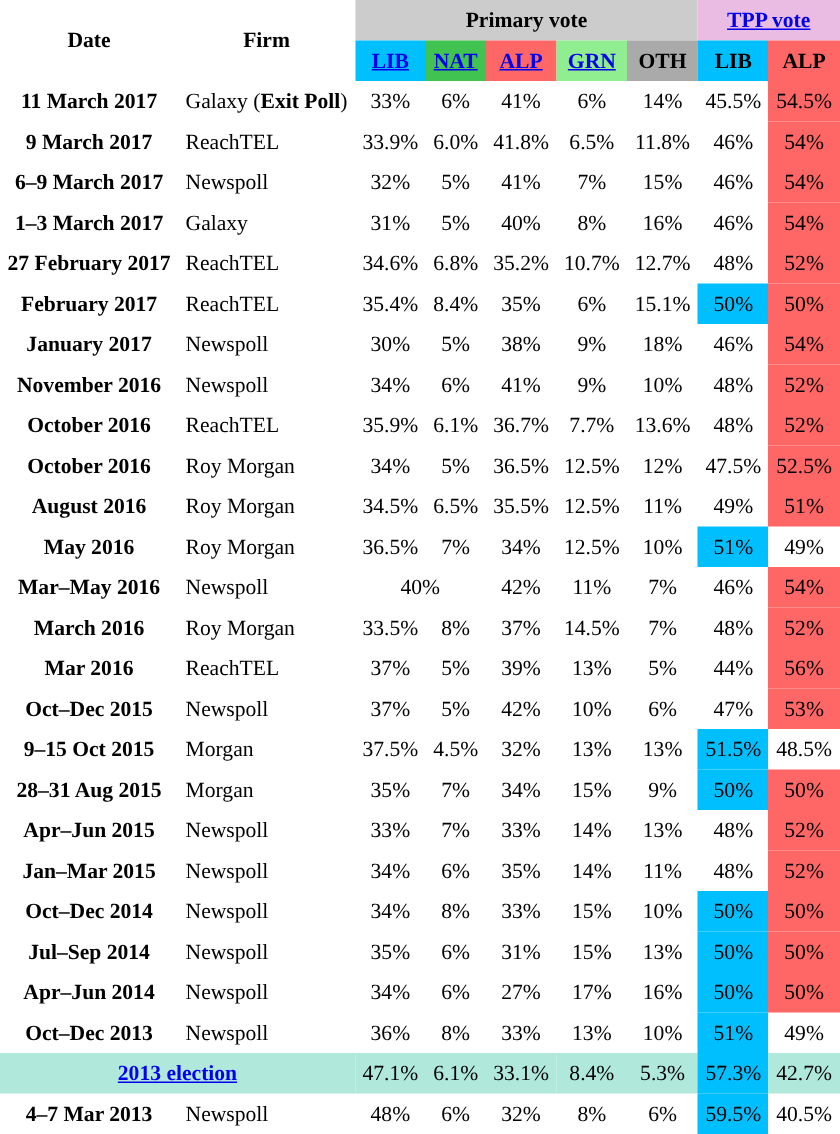<table class="toccolours" cellpadding="5" cellspacing="0" style="float:left; margin-right:.5em; margin-top:.4em; font-size:90%;">
<tr>
</tr>
<tr>
<th style="background:#; text-align:center;" rowspan="2">Date</th>
<th style="background:#; text-align:center;" rowspan="2">Firm</th>
<th style="background:#ccc; text-align:center;" colspan="5">Primary vote</th>
<th style="background:#ebbce3; text-align:center;" colspan="2"><a href='#'>TPP vote</a></th>
</tr>
<tr>
<th style="background:#00bfff; text-align:center;"><a href='#'>LIB</a></th>
<th style="background:#40c351; text-align:center;"><a href='#'>NAT</a></th>
<th style="background:#f66; text-align:center;"><a href='#'>ALP</a></th>
<th style="background:#90ee90; text-align:center;"><a href='#'>GRN</a></th>
<th style="background:#aaa; text-align:center;">OTH</th>
<th style="background:#00bfff; text-align:center;">LIB</th>
<th style="background:#f66; text-align:center;">ALP</th>
</tr>
<tr>
<th>11 March 2017</th>
<td style="text-align:left;">Galaxy (<strong>Exit Poll</strong>)</td>
<td style="text-align:center;">33%</td>
<td style="text-align:center;">6%</td>
<td style="text-align:center;">41%</td>
<td style="text-align:center;">6%</td>
<td style="text-align:center;">14%</td>
<td style="text-align:center;">45.5%</td>
<td style="background:#f66; text-align:center;">54.5%</td>
</tr>
<tr>
<th>9 March 2017</th>
<td style="text-align:left;">ReachTEL</td>
<td style="text-align:center;">33.9%</td>
<td style="text-align:center;">6.0%</td>
<td style="text-align:center;">41.8%</td>
<td style="text-align:center;">6.5%</td>
<td style="text-align:center;">11.8%</td>
<td style="text-align:center;">46%</td>
<td style="background:#f66; text-align:center;">54%</td>
</tr>
<tr>
<th>6–9 March 2017</th>
<td style="text-align:left;">Newspoll</td>
<td style="text-align:center;">32%</td>
<td style="text-align:center;">5%</td>
<td style="text-align:center;">41%</td>
<td style="text-align:center;">7%</td>
<td style="text-align:center;">15%</td>
<td style="text-align:center;">46%</td>
<td style="background:#f66; text-align:center;">54%</td>
</tr>
<tr>
<th>1–3 March 2017</th>
<td style="text-align:left;">Galaxy</td>
<td style="text-align:center;">31%</td>
<td style="text-align:center;">5%</td>
<td style="text-align:center;">40%</td>
<td style="text-align:center;">8%</td>
<td style="text-align:center;">16%</td>
<td style="text-align:center;">46%</td>
<td style="background:#f66; text-align:center;">54%</td>
</tr>
<tr>
<th>27 February 2017</th>
<td style="text-align:left;">ReachTEL</td>
<td style="text-align:center;">34.6%</td>
<td style="text-align:center;">6.8%</td>
<td style="text-align:center;">35.2%</td>
<td style="text-align:center;">10.7%</td>
<td style="text-align:center;">12.7%</td>
<td style="text-align:center;">48%</td>
<td style="background:#f66; text-align:center;">52%</td>
</tr>
<tr>
<th>February 2017</th>
<td style="text-align:left;">ReachTEL</td>
<td style="text-align:center;">35.4%</td>
<td style="text-align:center;">8.4%</td>
<td style="text-align:center;">35%</td>
<td style="text-align:center;">6%</td>
<td style="text-align:center;">15.1%</td>
<td style="background:#00bfff; text-align:center;">50%</td>
<td style="background:#f66; text-align:center;">50%</td>
</tr>
<tr>
<th>January 2017</th>
<td style="text-align:left;">Newspoll</td>
<td style="text-align:center;">30%</td>
<td style="text-align:center;">5%</td>
<td style="text-align:center;">38%</td>
<td style="text-align:center;">9%</td>
<td style="text-align:center;">18%</td>
<td style="text-align:center;">46%</td>
<td style="background:#f66; text-align:center;">54%</td>
</tr>
<tr>
<th>November 2016</th>
<td style="text-align:left;">Newspoll</td>
<td style="text-align:center;">34%</td>
<td style="text-align:center;">6%</td>
<td style="text-align:center;">41%</td>
<td style="text-align:center;">9%</td>
<td style="text-align:center;">10%</td>
<td style="text-align:center;">48%</td>
<td style="background:#f66; text-align:center;">52%</td>
</tr>
<tr>
<th>October 2016</th>
<td style="text-align:left;">ReachTEL</td>
<td style="text-align:center;">35.9%</td>
<td style="text-align:center;">6.1%</td>
<td style="text-align:center;">36.7%</td>
<td style="text-align:center;">7.7%</td>
<td style="text-align:center;">13.6%</td>
<td style="text-align:center;">48%</td>
<td style="background:#f66; text-align:center;">52%</td>
</tr>
<tr>
<th>October 2016</th>
<td style="text-align:left;">Roy Morgan</td>
<td style="text-align:center;">34%</td>
<td style="text-align:center;">5%</td>
<td style="text-align:center;">36.5%</td>
<td style="text-align:center;">12.5%</td>
<td style="text-align:center;">12%</td>
<td style="text-align:center;">47.5%</td>
<td style="background:#f66; text-align:center;">52.5%</td>
</tr>
<tr>
<th>August 2016</th>
<td style="text-align:left;">Roy Morgan</td>
<td>34.5%</td>
<td>6.5%</td>
<td>35.5%</td>
<td>12.5%</td>
<td style="text-align:center;">11%</td>
<td style="text-align:center;">49%</td>
<td style="background:#f66; text-align:center;">51%</td>
</tr>
<tr>
<th>May 2016</th>
<td style="text-align:left">Roy Morgan</td>
<td>36.5%</td>
<td style="text-align:center;">7%</td>
<td style="text-align:center;">34%</td>
<td>12.5%</td>
<td style="text-align:center;">10%</td>
<td style="background:#00bfff; text-align:center">51%</td>
<td style="text-align:center;">49%</td>
</tr>
<tr>
<th style="text-align:center;" bgcolor="">Mar–May 2016</th>
<td bgcolor="">Newspoll</td>
<td style="text-align:center;" bgcolor="" colspan="2">40%</td>
<td style="text-align:center;" bgcolor="">42%</td>
<td style="text-align:center;" width="" bgcolor="">11%</td>
<td style="text-align:center;" width="" bgcolor="">7%</td>
<td style="text-align:center;">46%</td>
<td width="" style="text-align:center; background:#f66;">54%</td>
</tr>
<tr>
<th>March 2016</th>
<td style="text-align:left">Roy Morgan</td>
<td style="text-align:center;">33.5%</td>
<td style="text-align:center;">8%</td>
<td style="text-align:center;">37%</td>
<td style="text-align:center;">14.5%</td>
<td style="text-align:center;">7%</td>
<td style="text-align:center;">48%</td>
<td style="background:#f66; text-align:center;">52%</td>
</tr>
<tr>
<th style="text-align:center;" bgcolor="">Mar 2016</th>
<td bgcolor="">ReachTEL</td>
<td style="text-align:center;" bgcolor="">37%</td>
<td style="text-align:center;" width="" bgcolor="">5%</td>
<td style="text-align:center;" bgcolor="">39%</td>
<td style="text-align:center;" width="" bgcolor="">13%</td>
<td style="text-align:center;" width="" bgcolor="">5%</td>
<td style="text-align:center;">44%</td>
<td width="" style="text-align:center; background:#f66;">56%</td>
</tr>
<tr>
<th style="text-align:center;" bgcolor="">Oct–Dec 2015</th>
<td bgcolor="">Newspoll</td>
<td style="text-align:center;" bgcolor="">37%</td>
<td style="text-align:center;" width="" bgcolor="">5%</td>
<td style="text-align:center;" bgcolor="">42%</td>
<td style="text-align:center;" width="" bgcolor="">10%</td>
<td style="text-align:center;" width="" bgcolor="">6%</td>
<td style="text-align:center;">47%</td>
<td width="" style="text-align:center; background:#f66;">53%</td>
</tr>
<tr>
<th style="text-align:center;" bgcolor="">9–15 Oct 2015</th>
<td bgcolor="">Morgan</td>
<td style="text-align:center;" bgcolor="">37.5%</td>
<td style="text-align:center;" width="" bgcolor="">4.5%</td>
<td style="text-align:center;" bgcolor="">32%</td>
<td style="text-align:center;" width="" bgcolor="">13%</td>
<td style="text-align:center;" width="" bgcolor="">13%</td>
<td style="background:#00bfff; text-align:center;">51.5%</td>
<td style="text-align:center;">48.5%</td>
</tr>
<tr>
<th style="text-align:center;" bgcolor="">28–31 Aug 2015</th>
<td bgcolor="">Morgan</td>
<td style="text-align:center;" bgcolor="">35%</td>
<td style="text-align:center;" width="" bgcolor="">7%</td>
<td style="text-align:center;" bgcolor="">34%</td>
<td style="text-align:center;" width="" bgcolor="">15%</td>
<td style="text-align:center;" width="" bgcolor="">9%</td>
<td style="background:#00bfff; text-align:center;">50%</td>
<td style="background:#f66; text-align:center;">50%</td>
</tr>
<tr>
<th style="text-align:center;" bgcolor="">Apr–Jun 2015</th>
<td bgcolor="">Newspoll</td>
<td style="text-align:center;" bgcolor="">33%</td>
<td style="text-align:center;" width="" bgcolor="">7%</td>
<td style="text-align:center;" bgcolor="">33%</td>
<td style="text-align:center;" width="" bgcolor="">14%</td>
<td style="text-align:center;" width="" bgcolor="">13%</td>
<td style="text-align:center;">48%</td>
<td width="" style="text-align:center; background:#f66;">52%</td>
</tr>
<tr>
<th style="text-align:center;" bgcolor="">Jan–Mar 2015</th>
<td bgcolor="">Newspoll</td>
<td style="text-align:center;" bgcolor="">34%</td>
<td style="text-align:center;" width="" bgcolor="">6%</td>
<td style="text-align:center;" bgcolor="">35%</td>
<td style="text-align:center;" width="" bgcolor="">14%</td>
<td style="text-align:center;" width="" bgcolor="">11%</td>
<td style="text-align:center;">48%</td>
<td width="" style="text-align:center; background:#f66;">52%</td>
</tr>
<tr>
<th style="text-align:center;" bgcolor="">Oct–Dec 2014</th>
<td bgcolor="">Newspoll</td>
<td style="text-align:center;" bgcolor="">34%</td>
<td style="text-align:center;" width="" bgcolor="">8%</td>
<td style="text-align:center;" bgcolor="">33%</td>
<td style="text-align:center;" width="" bgcolor="">15%</td>
<td style="text-align:center;" width="" bgcolor="">10%</td>
<td style="background:#00bfff; text-align:center;">50%</td>
<td style="background:#f66; text-align:center;">50%</td>
</tr>
<tr>
<th style="text-align:center;" bgcolor="">Jul–Sep 2014</th>
<td bgcolor="">Newspoll</td>
<td style="text-align:center;" bgcolor="">35%</td>
<td style="text-align:center;" width="" bgcolor="">6%</td>
<td style="text-align:center;" bgcolor="">31%</td>
<td style="text-align:center;" width="" bgcolor="">15%</td>
<td style="text-align:center;" width="" bgcolor="">13%</td>
<td style="background:#00bfff; text-align:center;">50%</td>
<td style="background:#f66; text-align:center;">50%</td>
</tr>
<tr>
<th style="text-align:center;" bgcolor="">Apr–Jun 2014</th>
<td bgcolor="">Newspoll</td>
<td style="text-align:center;" bgcolor="">34%</td>
<td style="text-align:center;" width="" bgcolor="">6%</td>
<td style="text-align:center;" bgcolor="">27%</td>
<td style="text-align:center;" width="" bgcolor="">17%</td>
<td style="text-align:center;" width="" bgcolor="">16%</td>
<td style="background:#00bfff; text-align:center;">50%</td>
<td style="background:#f66; text-align:center;">50%</td>
</tr>
<tr>
<th style="text-align:center;" bgcolor="">Oct–Dec 2013</th>
<td bgcolor="">Newspoll</td>
<td style="text-align:center;" bgcolor="">36%</td>
<td style="text-align:center;" width="" bgcolor="">8%</td>
<td style="text-align:center;" bgcolor="">33%</td>
<td style="text-align:center;" width="" bgcolor="">13%</td>
<td style="text-align:center;" width="" bgcolor="">10%</td>
<td width="" style="text-align:center; background:#00bfff;">51%</td>
<td style="text-align:center;">49%</td>
</tr>
<tr>
<th style="text-align:center; background:#b0e9db;" colspan="2"><strong><a href='#'>2013 election</a></strong></th>
<td style="text-align:center; background:#b0e9db;">47.1%</td>
<td width="" style="text-align:center; background:#b0e9db;">6.1%</td>
<td style="text-align:center; background:#b0e9db;">33.1%</td>
<td width="" style="text-align:center; background:#b0e9db;">8.4%</td>
<td width="" style="text-align:center; background:#b0e9db;">5.3%</td>
<td width="" style="text-align:center; background:#00bfff;">57.3%</td>
<td width="" style="text-align:center; background:#b0e9db;">42.7%</td>
</tr>
<tr>
<th style="text-align:center;" bgcolor="">4–7 Mar 2013</th>
<td bgcolor="">Newspoll</td>
<td style="text-align:center;" bgcolor="">48%</td>
<td style="text-align:center;" width="" bgcolor="">6%</td>
<td style="text-align:center;" bgcolor="">32%</td>
<td style="text-align:center;" width="" bgcolor="">8%</td>
<td style="text-align:center;" width="" bgcolor="">6%</td>
<td width="" style="text-align:center; background:#00bfff;">59.5%</td>
<td style="text-align:center;">40.5%</td>
</tr>
</table>
